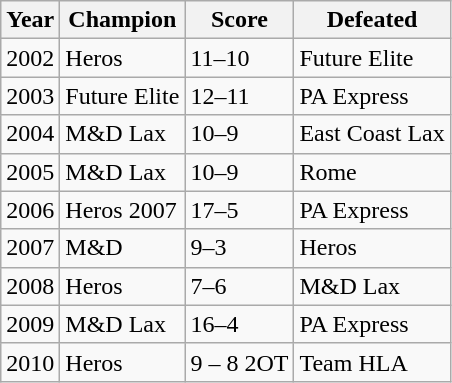<table class="wikitable">
<tr>
<th>Year</th>
<th>Champion</th>
<th>Score</th>
<th>Defeated</th>
</tr>
<tr>
<td>2002</td>
<td>Heros</td>
<td>11–10</td>
<td>Future Elite</td>
</tr>
<tr>
<td>2003</td>
<td>Future Elite</td>
<td>12–11</td>
<td>PA Express</td>
</tr>
<tr>
<td>2004</td>
<td>M&D Lax</td>
<td>10–9</td>
<td>East Coast Lax</td>
</tr>
<tr>
<td>2005</td>
<td>M&D Lax</td>
<td>10–9</td>
<td>Rome</td>
</tr>
<tr>
<td>2006</td>
<td>Heros 2007</td>
<td>17–5</td>
<td>PA Express</td>
</tr>
<tr>
<td>2007</td>
<td>M&D</td>
<td>9–3</td>
<td>Heros</td>
</tr>
<tr>
<td>2008</td>
<td>Heros</td>
<td>7–6</td>
<td>M&D Lax</td>
</tr>
<tr>
<td>2009</td>
<td>M&D Lax</td>
<td>16–4</td>
<td>PA Express</td>
</tr>
<tr>
<td>2010</td>
<td>Heros</td>
<td>9 – 8 2OT</td>
<td>Team HLA</td>
</tr>
</table>
